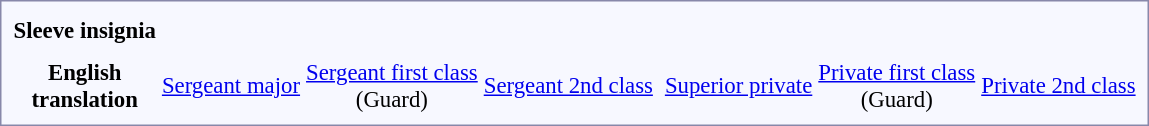<table style="border:1px solid #8888aa; background-color:#f7f8ff; padding:5px; font-size:95%; margin: 0px 12px 12px 0px;">
<tr style="text-align:center;">
<td rowspan=2><strong>Sleeve insignia</strong><br></td>
<td colspan=8></td>
<td colspan=16></td>
<td colspan=4></td>
<td colspan=2 rowspan=2></td>
<td colspan=2></td>
<td colspan=2></td>
<td colspan=2></td>
</tr>
<tr style="text-align:center;">
<td colspan=8><br></td>
<td colspan=16><br></td>
<td colspan=4><br></td>
<td colspan=2><br></td>
<td colspan=2><br></td>
<td colspan=2><br></td>
</tr>
<tr style="text-align:center;">
<td colspan=36></td>
</tr>
<tr style="text-align:center;">
<th>English<br>translation</th>
<td colspan=8><a href='#'>Sergeant major</a></td>
<td colspan=16><a href='#'>Sergeant first class</a><br>(Guard)</td>
<td colspan=4><a href='#'>Sergeant 2nd class</a></td>
<td colspan=2 rowspan=2></td>
<td colspan=2><a href='#'>Superior private</a></td>
<td colspan=2><a href='#'>Private first class</a><br>(Guard)</td>
<td colspan=2><a href='#'>Private 2nd class</a></td>
</tr>
</table>
